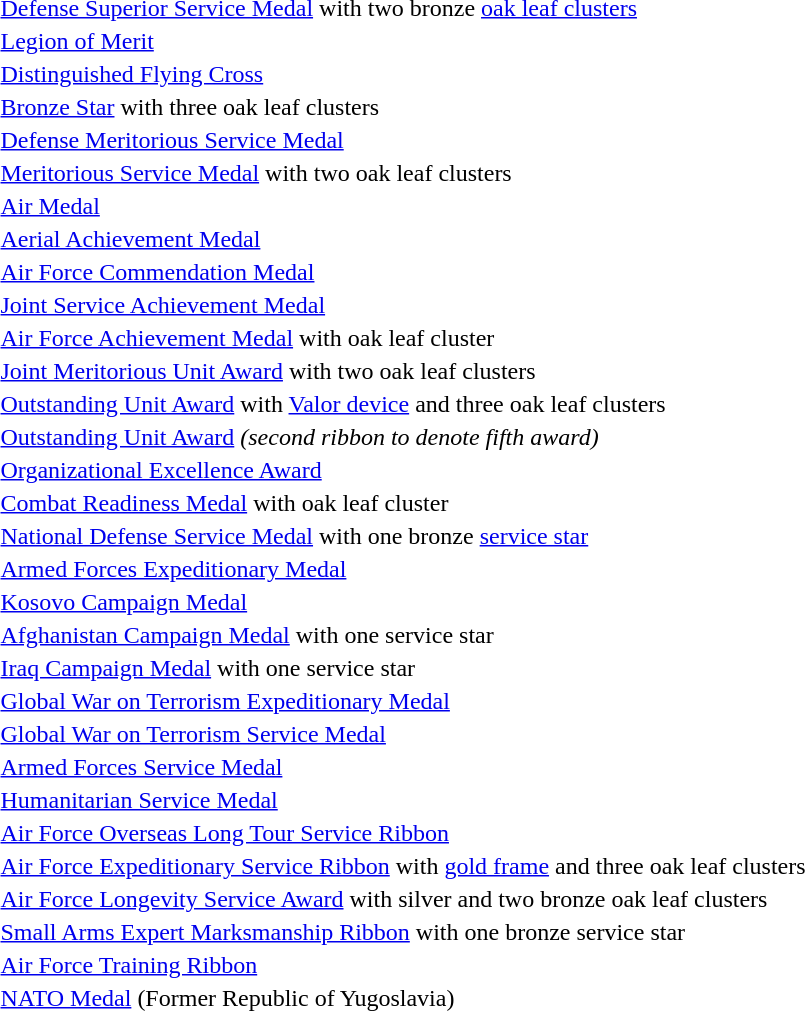<table>
<tr>
<td></td>
<td><a href='#'>Defense Superior Service Medal</a> with two bronze <a href='#'>oak leaf clusters</a></td>
</tr>
<tr>
<td></td>
<td><a href='#'>Legion of Merit</a></td>
</tr>
<tr>
<td></td>
<td><a href='#'>Distinguished Flying Cross</a></td>
</tr>
<tr>
<td><span></span><span></span><span></span></td>
<td><a href='#'>Bronze Star</a> with three oak leaf clusters</td>
</tr>
<tr>
<td></td>
<td><a href='#'>Defense Meritorious Service Medal</a></td>
</tr>
<tr>
<td><span></span><span></span></td>
<td><a href='#'>Meritorious Service Medal</a> with two oak leaf clusters</td>
</tr>
<tr>
<td></td>
<td><a href='#'>Air Medal</a></td>
</tr>
<tr>
<td></td>
<td><a href='#'>Aerial Achievement Medal</a></td>
</tr>
<tr>
<td></td>
<td><a href='#'>Air Force Commendation Medal</a></td>
</tr>
<tr>
<td></td>
<td><a href='#'>Joint Service Achievement Medal</a></td>
</tr>
<tr>
<td></td>
<td><a href='#'>Air Force Achievement Medal</a> with oak leaf cluster</td>
</tr>
<tr>
<td><span></span><span></span></td>
<td><a href='#'>Joint Meritorious Unit Award</a> with two oak leaf clusters</td>
</tr>
<tr>
<td></td>
<td><a href='#'>Outstanding Unit Award</a> with <a href='#'>Valor device</a> and three oak leaf clusters</td>
</tr>
<tr>
<td></td>
<td><a href='#'>Outstanding Unit Award</a> <em>(second ribbon to denote fifth award)</em></td>
</tr>
<tr>
<td></td>
<td><a href='#'>Organizational Excellence Award</a></td>
</tr>
<tr>
<td></td>
<td><a href='#'>Combat Readiness Medal</a> with oak leaf cluster</td>
</tr>
<tr>
<td></td>
<td><a href='#'>National Defense Service Medal</a> with one bronze <a href='#'>service star</a></td>
</tr>
<tr>
<td></td>
<td><a href='#'>Armed Forces Expeditionary Medal</a></td>
</tr>
<tr>
<td></td>
<td><a href='#'>Kosovo Campaign Medal</a></td>
</tr>
<tr>
<td></td>
<td><a href='#'>Afghanistan Campaign Medal</a> with one service star</td>
</tr>
<tr>
<td></td>
<td><a href='#'>Iraq Campaign Medal</a> with one service star</td>
</tr>
<tr>
<td></td>
<td><a href='#'>Global War on Terrorism Expeditionary Medal</a></td>
</tr>
<tr>
<td></td>
<td><a href='#'>Global War on Terrorism Service Medal</a></td>
</tr>
<tr>
<td></td>
<td><a href='#'>Armed Forces Service Medal</a></td>
</tr>
<tr>
<td></td>
<td><a href='#'>Humanitarian Service Medal</a></td>
</tr>
<tr>
<td></td>
<td><a href='#'>Air Force Overseas Long Tour Service Ribbon</a></td>
</tr>
<tr>
<td><span></span><span></span><span></span></td>
<td><a href='#'>Air Force Expeditionary Service Ribbon</a> with <a href='#'>gold frame</a> and three oak leaf clusters</td>
</tr>
<tr>
<td><span></span><span></span><span></span></td>
<td><a href='#'>Air Force Longevity Service Award</a> with silver and two bronze oak leaf clusters</td>
</tr>
<tr>
<td></td>
<td><a href='#'>Small Arms Expert Marksmanship Ribbon</a> with one bronze service star</td>
</tr>
<tr>
<td></td>
<td><a href='#'>Air Force Training Ribbon</a></td>
</tr>
<tr>
<td></td>
<td><a href='#'>NATO Medal</a> (Former Republic of Yugoslavia)</td>
</tr>
</table>
